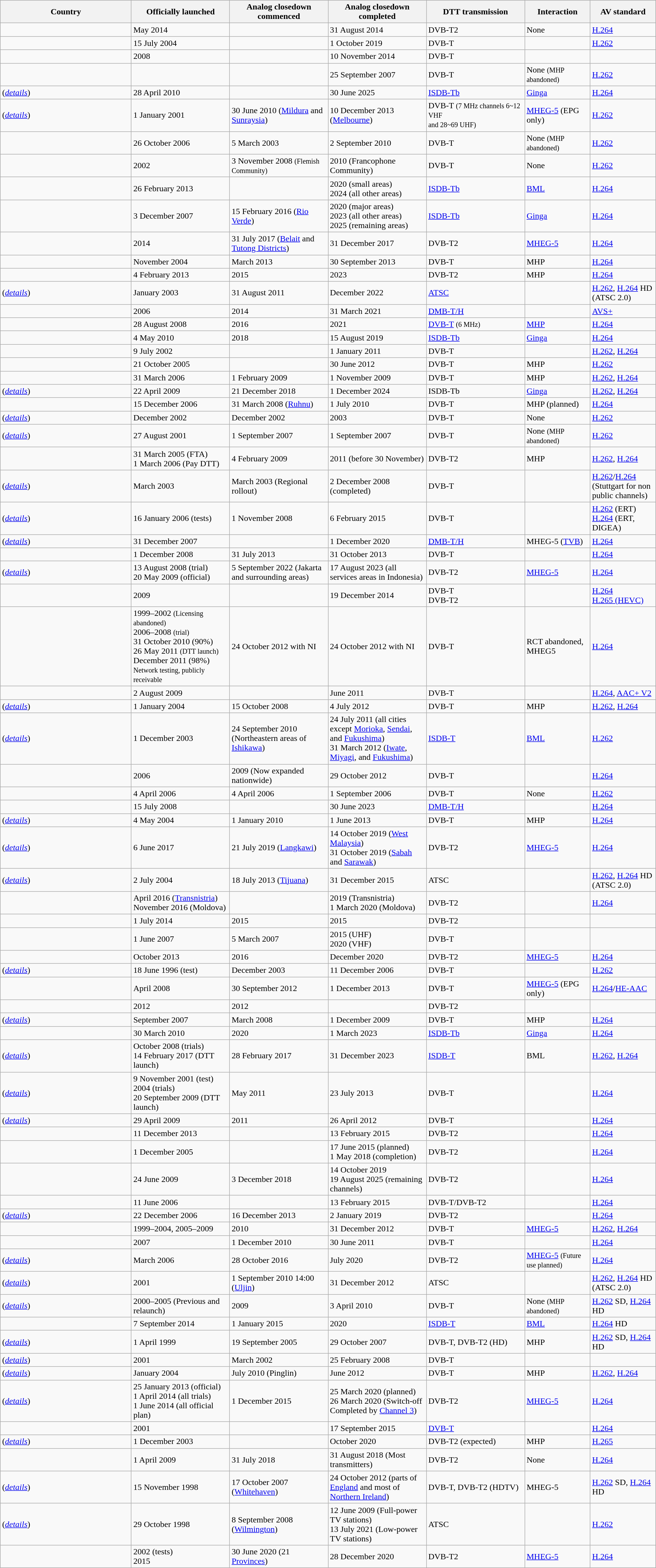<table class="sortable wikitable">
<tr>
<th>Country</th>
<th style="width:15%;" data-sort-type="date">Officially launched</th>
<th style="width:15%;" data-sort-type="date">Analog closedown<br>commenced</th>
<th style="width:15%;" data-sort-type="date">Analog closedown<br>completed</th>
<th style="width:15%;">DTT transmission</th>
<th style="width:10%;">Interaction</th>
<th style="width:10%;">AV standard</th>
</tr>
<tr>
<td></td>
<td>May 2014</td>
<td></td>
<td>31 August 2014</td>
<td>DVB-T2</td>
<td>None</td>
<td><a href='#'>H.264</a></td>
</tr>
<tr>
<td></td>
<td>15 July 2004</td>
<td></td>
<td>1 October 2019</td>
<td>DVB-T</td>
<td></td>
<td><a href='#'>H.262</a></td>
</tr>
<tr>
<td></td>
<td>2008</td>
<td></td>
<td>10 November 2014</td>
<td>DVB-T</td>
<td></td>
<td></td>
</tr>
<tr>
<td></td>
<td></td>
<td></td>
<td>25 September 2007</td>
<td>DVB-T</td>
<td>None <small>(MHP abandoned)</small></td>
<td><a href='#'>H.262</a></td>
</tr>
<tr>
<td> (<em><a href='#'>details</a></em>)</td>
<td>28 April 2010</td>
<td></td>
<td>30 June 2025</td>
<td><a href='#'>ISDB-Tb</a></td>
<td><a href='#'>Ginga</a></td>
<td><a href='#'>H.264</a></td>
</tr>
<tr>
<td> (<em><a href='#'>details</a></em>)</td>
<td>1 January 2001</td>
<td>30 June 2010 (<a href='#'>Mildura</a> and <a href='#'>Sunraysia</a>)</td>
<td>10 December 2013 (<a href='#'>Melbourne</a>)</td>
<td>DVB-T <small>(7 MHz channels 6~12 VHF <br> and 28~69 UHF)</small></td>
<td><a href='#'>MHEG-5</a> (EPG only)</td>
<td><a href='#'>H.262</a></td>
</tr>
<tr>
<td></td>
<td>26 October 2006</td>
<td>5 March 2003</td>
<td>2 September 2010</td>
<td>DVB-T</td>
<td>None <small>(MHP abandoned)</small></td>
<td><a href='#'>H.262</a></td>
</tr>
<tr>
<td></td>
<td>2002</td>
<td>3 November 2008 <small>(Flemish Community)</small></td>
<td>2010 (Francophone Community)</td>
<td>DVB-T</td>
<td>None</td>
<td><a href='#'>H.262</a></td>
</tr>
<tr>
<td></td>
<td>26 February 2013</td>
<td></td>
<td>2020 (small areas)<br>2024 (all other areas)</td>
<td><a href='#'>ISDB-Tb</a></td>
<td><a href='#'>BML</a></td>
<td><a href='#'>H.264</a></td>
</tr>
<tr>
<td></td>
<td>3 December 2007</td>
<td>15 February 2016 (<a href='#'>Rio Verde</a>)</td>
<td>2020 (major areas)<br>2023 (all other areas)<br>2025 (remaining areas)</td>
<td><a href='#'>ISDB-Tb</a></td>
<td><a href='#'>Ginga</a></td>
<td><a href='#'>H.264</a></td>
</tr>
<tr>
<td></td>
<td>2014</td>
<td>31 July 2017 (<a href='#'>Belait</a> and <a href='#'>Tutong Districts</a>)</td>
<td>31 December 2017</td>
<td>DVB-T2</td>
<td><a href='#'>MHEG-5</a></td>
<td><a href='#'>H.264</a></td>
</tr>
<tr>
<td></td>
<td>November 2004</td>
<td>March 2013</td>
<td>30 September 2013</td>
<td>DVB-T</td>
<td>MHP</td>
<td><a href='#'>H.264</a></td>
</tr>
<tr>
<td></td>
<td>4 February 2013</td>
<td>2015</td>
<td>2023</td>
<td>DVB-T2</td>
<td>MHP</td>
<td><a href='#'>H.264</a></td>
</tr>
<tr>
<td> (<em><a href='#'>details</a></em>)</td>
<td>January 2003</td>
<td>31 August 2011</td>
<td>December 2022</td>
<td><a href='#'>ATSC</a></td>
<td></td>
<td><a href='#'>H.262</a>, <a href='#'>H.264</a> HD (ATSC 2.0)</td>
</tr>
<tr>
<td></td>
<td>2006</td>
<td>2014</td>
<td>31 March 2021</td>
<td><a href='#'>DMB-T/H</a></td>
<td></td>
<td><a href='#'>AVS+</a></td>
</tr>
<tr>
<td></td>
<td>28 August 2008</td>
<td>2016</td>
<td>2021</td>
<td><a href='#'>DVB-T</a> <small>(6 MHz)</small></td>
<td><a href='#'>MHP</a></td>
<td><a href='#'>H.264</a></td>
</tr>
<tr>
<td></td>
<td>4 May 2010</td>
<td>2018</td>
<td>15 August 2019</td>
<td><a href='#'>ISDB-Tb</a></td>
<td><a href='#'>Ginga</a></td>
<td><a href='#'>H.264</a></td>
</tr>
<tr>
<td></td>
<td>9 July 2002</td>
<td></td>
<td>1 January 2011</td>
<td>DVB-T</td>
<td></td>
<td><a href='#'>H.262</a>, <a href='#'>H.264</a></td>
</tr>
<tr>
<td></td>
<td>21 October 2005</td>
<td></td>
<td>30 June 2012</td>
<td>DVB-T</td>
<td>MHP</td>
<td><a href='#'>H.262</a></td>
</tr>
<tr>
<td></td>
<td>31 March 2006</td>
<td>1 February 2009</td>
<td>1 November 2009</td>
<td>DVB-T</td>
<td>MHP</td>
<td><a href='#'>H.262</a>, <a href='#'>H.264</a></td>
</tr>
<tr>
<td> (<em><a href='#'>details</a></em>)</td>
<td>22 April 2009</td>
<td>21 December 2018</td>
<td>1 December 2024</td>
<td>ISDB-Tb</td>
<td><a href='#'>Ginga</a></td>
<td><a href='#'>H.262</a>, <a href='#'>H.264</a></td>
</tr>
<tr>
<td></td>
<td>15 December 2006</td>
<td>31 March 2008 (<a href='#'>Ruhnu</a>)</td>
<td>1 July 2010</td>
<td>DVB-T</td>
<td>MHP (planned)</td>
<td><a href='#'>H.264</a></td>
</tr>
<tr>
<td> (<em><a href='#'>details</a></em>)</td>
<td>December 2002</td>
<td>December 2002</td>
<td>2003</td>
<td>DVB-T</td>
<td>None</td>
<td><a href='#'>H.262</a></td>
</tr>
<tr>
<td> (<em><a href='#'>details</a></em>)</td>
<td>27 August 2001</td>
<td>1 September 2007</td>
<td>1 September 2007</td>
<td>DVB-T</td>
<td>None <small>(MHP abandoned)</small></td>
<td><a href='#'>H.262</a></td>
</tr>
<tr>
<td></td>
<td>31 March 2005 (FTA)<br>1 March 2006 (Pay DTT)</td>
<td>4 February 2009</td>
<td>2011 (before 30 November)</td>
<td>DVB-T2</td>
<td>MHP</td>
<td><a href='#'>H.262</a>, <a href='#'>H.264</a></td>
</tr>
<tr>
<td> (<em><a href='#'>details</a></em>)</td>
<td>March 2003</td>
<td>March 2003 (Regional rollout)</td>
<td>2 December 2008 (completed)</td>
<td>DVB-T</td>
<td></td>
<td><a href='#'>H.262</a>/<a href='#'>H.264</a> (Stuttgart for non public channels)</td>
</tr>
<tr>
<td> (<em><a href='#'>details</a></em>)</td>
<td>16 January 2006 (tests)</td>
<td>1 November 2008</td>
<td>6 February 2015</td>
<td>DVB-T</td>
<td></td>
<td><a href='#'>H.262</a> (ERT)<br><a href='#'>H.264</a> (ERT, DIGEA)</td>
</tr>
<tr>
<td> (<em><a href='#'>details</a></em>)</td>
<td>31 December 2007</td>
<td></td>
<td>1 December 2020</td>
<td><a href='#'>DMB-T/H</a></td>
<td>MHEG-5 (<a href='#'>TVB</a>)</td>
<td><a href='#'>H.264</a></td>
</tr>
<tr>
<td></td>
<td>1 December 2008</td>
<td>31 July 2013</td>
<td>31 October 2013</td>
<td>DVB-T</td>
<td></td>
<td><a href='#'>H.264</a></td>
</tr>
<tr>
<td> (<em><a href='#'>details</a></em>)</td>
<td>13 August 2008 (trial)<br>20 May 2009 (official)</td>
<td>5 September 2022 (Jakarta and surrounding areas)</td>
<td>17 August 2023 (all services areas in Indonesia)</td>
<td>DVB-T2</td>
<td><a href='#'>MHEG-5</a></td>
<td><a href='#'>H.264</a></td>
</tr>
<tr>
<td></td>
<td>2009</td>
<td></td>
<td>19 December 2014</td>
<td>DVB-T<br>DVB-T2</td>
<td></td>
<td><a href='#'>H.264</a><br><a href='#'>H.265 (HEVC)</a></td>
</tr>
<tr>
<td><br></td>
<td>1999–2002 <small>(Licensing abandoned)</small><br>2006–2008 <small>(trial)</small><br>31 October 2010 (90%)<br>26 May 2011 <small>(DTT launch)</small><br>December 2011 (98%)<br><small>Network testing, publicly receivable</small></td>
<td>24 October 2012 with NI</td>
<td>24 October 2012 with NI</td>
<td>DVB-T</td>
<td>RCT abandoned, MHEG5</td>
<td><a href='#'>H.264</a></td>
</tr>
<tr>
<td></td>
<td>2 August 2009</td>
<td></td>
<td>June 2011</td>
<td>DVB-T</td>
<td></td>
<td><a href='#'>H.264</a>, <a href='#'>AAC+ V2</a></td>
</tr>
<tr>
<td> (<em><a href='#'>details</a></em>)</td>
<td>1 January 2004</td>
<td>15 October 2008</td>
<td>4 July 2012</td>
<td>DVB-T</td>
<td>MHP</td>
<td><a href='#'>H.262</a>, <a href='#'>H.264</a></td>
</tr>
<tr>
<td> (<em><a href='#'>details</a></em>)</td>
<td>1 December 2003</td>
<td>24 September 2010 (Northeastern areas of <a href='#'>Ishikawa</a>)</td>
<td>24 July 2011 (all cities except <a href='#'>Morioka</a>, <a href='#'>Sendai</a>, and <a href='#'>Fukushima</a>)<br>31 March 2012 (<a href='#'>Iwate</a>, <a href='#'>Miyagi</a>, and <a href='#'>Fukushima</a>)</td>
<td><a href='#'>ISDB-T</a></td>
<td><a href='#'>BML</a></td>
<td><a href='#'>H.262</a></td>
</tr>
<tr>
<td></td>
<td>2006</td>
<td>2009 (Now expanded nationwide)</td>
<td>29 October 2012</td>
<td>DVB-T</td>
<td></td>
<td><a href='#'>H.264</a></td>
</tr>
<tr>
<td></td>
<td>4 April 2006</td>
<td>4 April 2006</td>
<td>1 September 2006</td>
<td>DVB-T</td>
<td>None</td>
<td><a href='#'>H.262</a></td>
</tr>
<tr>
<td></td>
<td>15 July 2008</td>
<td></td>
<td>30 June 2023</td>
<td><a href='#'>DMB-T/H</a></td>
<td></td>
<td><a href='#'>H.264</a></td>
</tr>
<tr>
<td> (<em><a href='#'>details</a></em>)</td>
<td>4 May 2004</td>
<td>1 January 2010</td>
<td>1 June 2013</td>
<td>DVB-T</td>
<td>MHP</td>
<td><a href='#'>H.264</a></td>
</tr>
<tr>
<td> (<em><a href='#'>details</a></em>)</td>
<td>6 June 2017</td>
<td>21 July 2019 (<a href='#'>Langkawi</a>)</td>
<td>14 October 2019 (<a href='#'>West Malaysia</a>)<br>31 October 2019 (<a href='#'>Sabah</a> and <a href='#'>Sarawak</a>)</td>
<td>DVB-T2</td>
<td><a href='#'>MHEG-5</a></td>
<td><a href='#'>H.264</a></td>
</tr>
<tr>
<td> (<em><a href='#'>details</a></em>)</td>
<td>2 July 2004</td>
<td>18 July 2013 (<a href='#'>Tijuana</a>)</td>
<td>31 December 2015</td>
<td>ATSC</td>
<td></td>
<td><a href='#'>H.262</a>, <a href='#'>H.264</a> HD (ATSC 2.0)</td>
</tr>
<tr>
<td></td>
<td>April 2016 (<a href='#'>Transnistria</a>)<br>November 2016 (Moldova)</td>
<td></td>
<td>2019 (Transnistria)<br>1 March 2020 (Moldova)</td>
<td>DVB-T2</td>
<td></td>
<td><a href='#'>H.264</a></td>
</tr>
<tr>
<td></td>
<td>1 July 2014</td>
<td>2015</td>
<td>2015</td>
<td>DVB-T2</td>
<td></td>
<td></td>
</tr>
<tr>
<td></td>
<td>1 June 2007</td>
<td>5 March 2007</td>
<td>2015 (UHF)<br>2020 (VHF)</td>
<td>DVB-T</td>
<td></td>
<td></td>
</tr>
<tr>
<td></td>
<td>October 2013</td>
<td>2016</td>
<td>December 2020</td>
<td>DVB-T2</td>
<td><a href='#'>MHEG-5</a></td>
<td><a href='#'>H.264</a></td>
</tr>
<tr>
<td> (<em><a href='#'>details</a></em>)</td>
<td>18 June 1996 (test)</td>
<td>December 2003</td>
<td>11 December 2006</td>
<td>DVB-T</td>
<td></td>
<td><a href='#'>H.262</a></td>
</tr>
<tr>
<td></td>
<td>April 2008</td>
<td>30 September 2012</td>
<td>1 December 2013</td>
<td>DVB-T</td>
<td><a href='#'>MHEG-5</a> (EPG only)</td>
<td><a href='#'>H.264</a>/<a href='#'>HE-AAC</a></td>
</tr>
<tr>
<td></td>
<td>2012</td>
<td>2012</td>
<td></td>
<td>DVB-T2</td>
<td></td>
<td></td>
</tr>
<tr>
<td> (<em><a href='#'>details</a></em>)</td>
<td>September 2007</td>
<td>March 2008</td>
<td>1 December 2009</td>
<td>DVB-T</td>
<td>MHP</td>
<td><a href='#'>H.264</a></td>
</tr>
<tr>
<td></td>
<td>30 March 2010</td>
<td>2020</td>
<td>1 March 2023</td>
<td><a href='#'>ISDB-Tb</a></td>
<td><a href='#'>Ginga</a></td>
<td><a href='#'>H.264</a></td>
</tr>
<tr>
<td> (<em><a href='#'>details</a></em>)</td>
<td>October 2008 (trials)<br>14 February 2017 (DTT launch)</td>
<td>28 February 2017</td>
<td>31 December 2023</td>
<td><a href='#'>ISDB-T</a></td>
<td>BML</td>
<td><a href='#'>H.262</a>, <a href='#'>H.264</a></td>
</tr>
<tr>
<td> (<em><a href='#'>details</a></em>)</td>
<td>9 November 2001 (test)<br>2004 (trials)<br>20 September 2009 (DTT launch)</td>
<td>May 2011</td>
<td>23 July 2013</td>
<td>DVB-T</td>
<td></td>
<td><a href='#'>H.264</a></td>
</tr>
<tr>
<td> (<em><a href='#'>details</a></em>)</td>
<td>29 April 2009</td>
<td>2011</td>
<td>26 April 2012</td>
<td>DVB-T</td>
<td></td>
<td><a href='#'>H.264</a></td>
</tr>
<tr>
<td></td>
<td>11 December 2013</td>
<td></td>
<td>13 February 2015</td>
<td>DVB-T2</td>
<td></td>
<td><a href='#'>H.264</a></td>
</tr>
<tr>
<td><br></td>
<td>1 December 2005</td>
<td></td>
<td>17 June 2015 (planned)<br>1 May 2018 (completion)</td>
<td>DVB-T2</td>
<td></td>
<td><a href='#'>H.264</a></td>
</tr>
<tr>
<td></td>
<td>24 June 2009</td>
<td>3 December 2018</td>
<td>14 October 2019<br>19 August 2025 (remaining channels)</td>
<td>DVB-T2</td>
<td></td>
<td><a href='#'>H.264</a></td>
</tr>
<tr>
<td></td>
<td>11 June 2006</td>
<td></td>
<td>13 February 2015</td>
<td>DVB-T/DVB-T2</td>
<td></td>
<td><a href='#'>H.264</a></td>
</tr>
<tr>
<td> (<em><a href='#'>details</a></em>)</td>
<td>22 December 2006</td>
<td>16 December 2013</td>
<td>2 January 2019</td>
<td>DVB-T2</td>
<td></td>
<td><a href='#'>H.264</a></td>
</tr>
<tr>
<td></td>
<td>1999–2004, 2005–2009</td>
<td>2010</td>
<td>31 December 2012</td>
<td>DVB-T</td>
<td><a href='#'>MHEG-5</a></td>
<td><a href='#'>H.262</a>, <a href='#'>H.264</a></td>
</tr>
<tr>
<td></td>
<td>2007</td>
<td>1 December 2010</td>
<td>30 June 2011</td>
<td>DVB-T</td>
<td></td>
<td><a href='#'>H.264</a></td>
</tr>
<tr>
<td> (<em><a href='#'>details</a></em>)</td>
<td>March 2006</td>
<td>28 October 2016</td>
<td>July 2020</td>
<td>DVB-T2</td>
<td><a href='#'>MHEG-5</a> <small>(Future use planned)</small></td>
<td><a href='#'>H.264</a></td>
</tr>
<tr>
<td> (<em><a href='#'>details</a></em>)</td>
<td>2001</td>
<td>1 September 2010 14:00 (<a href='#'>Uljin</a>)</td>
<td>31 December 2012</td>
<td>ATSC</td>
<td></td>
<td><a href='#'>H.262</a>, <a href='#'>H.264</a> HD (ATSC 2.0)</td>
</tr>
<tr>
<td> (<em><a href='#'>details</a></em>)</td>
<td>2000–2005 (Previous and relaunch)</td>
<td>2009</td>
<td>3 April 2010</td>
<td>DVB-T</td>
<td>None <small>(MHP abandoned)</small></td>
<td><a href='#'>H.262</a> SD, <a href='#'>H.264</a> HD</td>
</tr>
<tr>
<td></td>
<td>7 September 2014</td>
<td>1 January 2015</td>
<td>2020</td>
<td><a href='#'>ISDB-T</a></td>
<td><a href='#'>BML</a></td>
<td><a href='#'>H.264</a> HD</td>
</tr>
<tr>
<td> (<em><a href='#'>details</a></em>)</td>
<td>1 April 1999</td>
<td>19 September 2005</td>
<td>29 October 2007</td>
<td>DVB-T, DVB-T2 (HD)</td>
<td>MHP</td>
<td><a href='#'>H.262</a> SD, <a href='#'>H.264</a> HD</td>
</tr>
<tr>
<td> (<em><a href='#'>details</a></em>)</td>
<td>2001</td>
<td>March 2002</td>
<td>25 February 2008</td>
<td>DVB-T</td>
<td></td>
<td></td>
</tr>
<tr>
<td> (<em><a href='#'>details</a></em>)</td>
<td>January 2004</td>
<td>July 2010 (Pinglin)</td>
<td>June 2012</td>
<td>DVB-T</td>
<td>MHP</td>
<td><a href='#'>H.262</a>, <a href='#'>H.264</a></td>
</tr>
<tr>
<td> (<em><a href='#'>details</a></em>)</td>
<td>25 January 2013 (official)<br>1 April 2014 (all trials)<br>1 June 2014 (all official plan)</td>
<td>1 December 2015</td>
<td>25 March 2020 (planned)<br>26 March 2020 (Switch-off Completed by <a href='#'>Channel 3</a>)</td>
<td>DVB-T2</td>
<td><a href='#'>MHEG-5</a></td>
<td><a href='#'>H.264</a></td>
</tr>
<tr>
<td></td>
<td>2001</td>
<td></td>
<td>17 September 2015</td>
<td><a href='#'>DVB-T</a></td>
<td></td>
<td><a href='#'>H.264</a></td>
</tr>
<tr>
<td> (<em><a href='#'>details</a></em>)</td>
<td>1 December 2003</td>
<td></td>
<td>October 2020</td>
<td>DVB-T2 (expected)</td>
<td>MHP</td>
<td><a href='#'>H.265</a></td>
</tr>
<tr>
<td></td>
<td>1 April 2009</td>
<td>31 July 2018</td>
<td>31 August 2018 (Most transmitters)</td>
<td>DVB-T2</td>
<td>None</td>
<td><a href='#'>H.264</a></td>
</tr>
<tr>
<td> (<em><a href='#'>details</a></em>)</td>
<td>15 November 1998</td>
<td>17 October 2007 (<a href='#'>Whitehaven</a>)</td>
<td>24 October 2012 (parts of <a href='#'>England</a> and most of <a href='#'>Northern Ireland</a>)</td>
<td>DVB-T, DVB-T2 (HDTV)</td>
<td>MHEG-5</td>
<td><a href='#'>H.262</a> SD, <a href='#'>H.264</a> HD</td>
</tr>
<tr>
<td> (<em><a href='#'>details</a></em>)</td>
<td>29 October 1998</td>
<td>8 September 2008 (<a href='#'>Wilmington</a>)</td>
<td>12 June 2009 (Full-power TV stations)<br>13 July 2021 (Low-power TV stations)</td>
<td>ATSC</td>
<td></td>
<td><a href='#'>H.262</a></td>
</tr>
<tr>
<td></td>
<td>2002 (tests)<br>2015</td>
<td>30 June 2020 (21 <a href='#'>Provinces</a>)</td>
<td>28 December 2020</td>
<td>DVB-T2</td>
<td><a href='#'>MHEG-5</a></td>
<td><a href='#'>H.264</a></td>
</tr>
</table>
